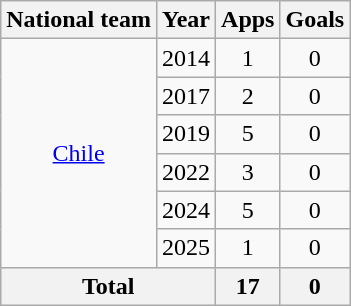<table class=wikitable style=text-align:center>
<tr>
<th>National team</th>
<th>Year</th>
<th>Apps</th>
<th>Goals</th>
</tr>
<tr>
<td rowspan="6"><a href='#'>Chile</a></td>
<td>2014</td>
<td>1</td>
<td>0</td>
</tr>
<tr>
<td>2017</td>
<td>2</td>
<td>0</td>
</tr>
<tr>
<td>2019</td>
<td>5</td>
<td>0</td>
</tr>
<tr>
<td>2022</td>
<td>3</td>
<td>0</td>
</tr>
<tr>
<td>2024</td>
<td>5</td>
<td>0</td>
</tr>
<tr>
<td>2025</td>
<td>1</td>
<td>0</td>
</tr>
<tr>
<th colspan="2">Total</th>
<th>17</th>
<th>0</th>
</tr>
</table>
